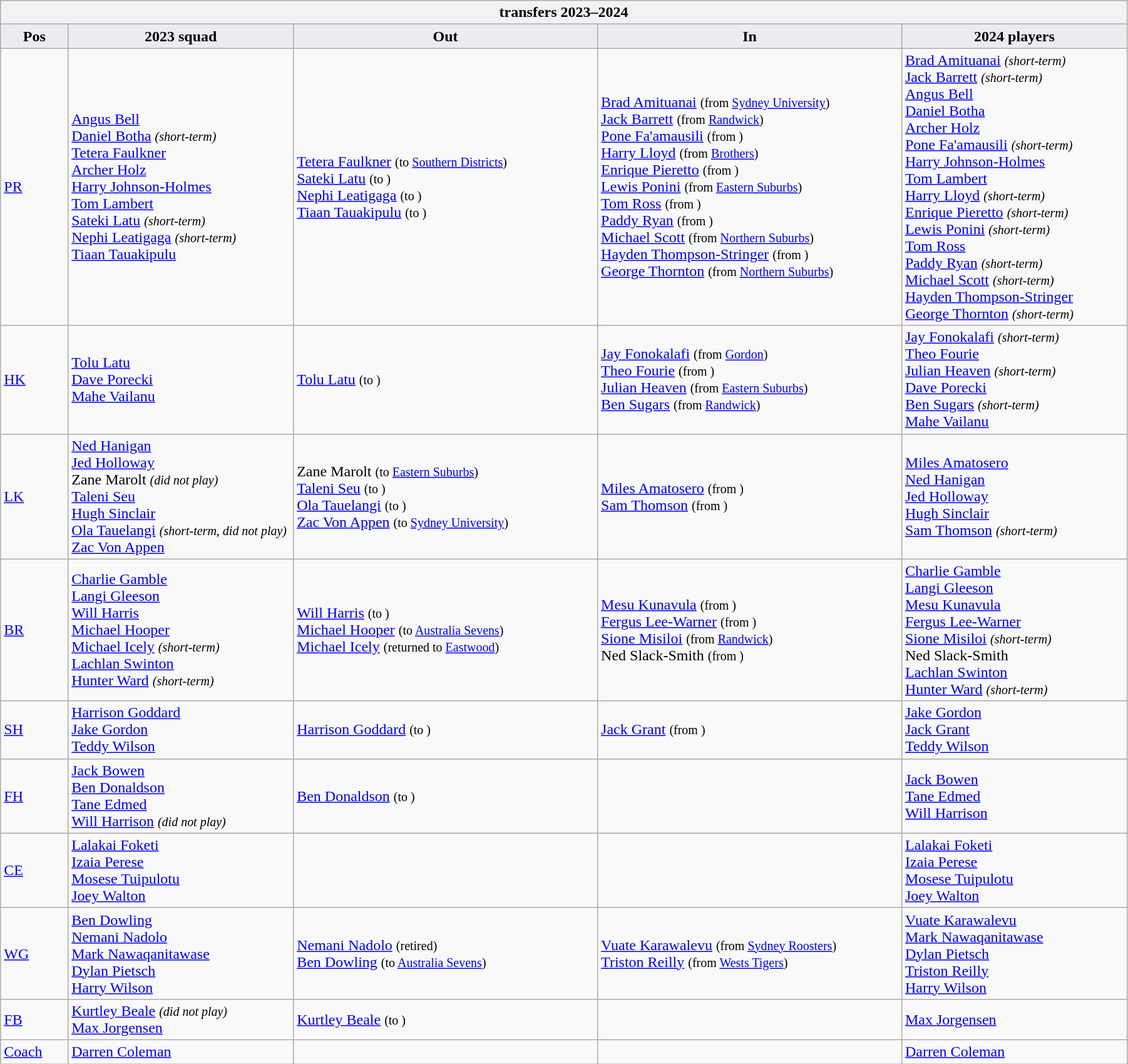<table class="wikitable" style="text-align: left; width:95%">
<tr>
<th colspan="100%"> transfers 2023–2024</th>
</tr>
<tr>
<th style="background:#ebecf0; width:6%;">Pos</th>
<th style="background:#ebecf0; width:20%;">2023 squad</th>
<th style="background:#ebecf0; width:27%;">Out</th>
<th style="background:#ebecf0; width:27%;">In</th>
<th style="background:#ebecf0; width:20%;">2024 players</th>
</tr>
<tr>
<td><a href='#'>PR</a></td>
<td> <a href='#'>Angus Bell</a> <br> <a href='#'>Daniel Botha</a> <small><em>(short-term)</em></small> <br> <a href='#'>Tetera Faulkner</a> <br> <a href='#'>Archer Holz</a> <br> <a href='#'>Harry Johnson-Holmes</a> <br> <a href='#'>Tom Lambert</a> <br> <a href='#'>Sateki Latu</a> <small><em>(short-term)</em></small> <br> <a href='#'>Nephi Leatigaga</a> <small><em>(short-term)</em></small> <br> <a href='#'>Tiaan Tauakipulu</a></td>
<td>  <a href='#'>Tetera Faulkner</a> <small>(to <a href='#'>Southern Districts</a>)</small> <br>  <a href='#'>Sateki Latu</a> <small>(to )</small> <br>  <a href='#'>Nephi Leatigaga</a> <small>(to )</small> <br>  <a href='#'>Tiaan Tauakipulu</a> <small>(to )</small></td>
<td>  <a href='#'>Brad Amituanai</a> <small>(from <a href='#'>Sydney University</a>)</small> <br>  <a href='#'>Jack Barrett</a> <small>(from <a href='#'>Randwick</a>)</small> <br>  <a href='#'>Pone Fa'amausili</a> <small>(from )</small> <br>  <a href='#'>Harry Lloyd</a> <small>(from <a href='#'>Brothers</a>)</small> <br>  <a href='#'>Enrique Pieretto</a> <small>(from )</small> <br>  <a href='#'>Lewis Ponini</a> <small>(from <a href='#'>Eastern Suburbs</a>)</small> <br>  <a href='#'>Tom Ross</a> <small>(from )</small> <br>  <a href='#'>Paddy Ryan</a> <small>(from )</small> <br>  <a href='#'>Michael Scott</a> <small>(from <a href='#'>Northern Suburbs</a>)</small> <br>  <a href='#'>Hayden Thompson-Stringer</a> <small>(from )</small> <br>  <a href='#'>George Thornton</a> <small>(from <a href='#'>Northern Suburbs</a>)</small></td>
<td> <a href='#'>Brad Amituanai</a> <small><em>(short-term)</em></small> <br> <a href='#'>Jack Barrett</a> <small><em>(short-term)</em></small> <br> <a href='#'>Angus Bell</a> <br> <a href='#'>Daniel Botha</a> <br> <a href='#'>Archer Holz</a> <br> <a href='#'>Pone Fa'amausili</a> <small><em>(short-term)</em></small> <br> <a href='#'>Harry Johnson-Holmes</a> <br> <a href='#'>Tom Lambert</a> <br> <a href='#'>Harry Lloyd</a> <small><em>(short-term)</em></small> <br> <a href='#'>Enrique Pieretto</a> <small><em>(short-term)</em></small> <br> <a href='#'>Lewis Ponini</a> <small><em>(short-term)</em></small> <br> <a href='#'>Tom Ross</a> <br> <a href='#'>Paddy Ryan</a> <small><em>(short-term)</em></small> <br> <a href='#'>Michael Scott</a> <small><em>(short-term)</em></small> <br> <a href='#'>Hayden Thompson-Stringer</a> <br> <a href='#'>George Thornton</a> <small><em>(short-term)</em></small></td>
</tr>
<tr>
<td><a href='#'>HK</a></td>
<td> <a href='#'>Tolu Latu</a> <br> <a href='#'>Dave Porecki</a> <br> <a href='#'>Mahe Vailanu</a></td>
<td>  <a href='#'>Tolu Latu</a> <small>(to )</small></td>
<td>  <a href='#'>Jay Fonokalafi</a> <small>(from <a href='#'>Gordon</a>)</small> <br>  <a href='#'>Theo Fourie</a> <small>(from )</small> <br>  <a href='#'>Julian Heaven</a> <small>(from <a href='#'>Eastern Suburbs</a>)</small> <br>  <a href='#'>Ben Sugars</a> <small>(from <a href='#'>Randwick</a>)</small></td>
<td> <a href='#'>Jay Fonokalafi</a> <small><em>(short-term)</em></small> <br> <a href='#'>Theo Fourie</a> <br> <a href='#'>Julian Heaven</a> <small><em>(short-term)</em></small> <br> <a href='#'>Dave Porecki</a> <br> <a href='#'>Ben Sugars</a> <small><em>(short-term)</em></small> <br> <a href='#'>Mahe Vailanu</a></td>
</tr>
<tr>
<td><a href='#'>LK</a></td>
<td> <a href='#'>Ned Hanigan</a> <br> <a href='#'>Jed Holloway</a> <br> Zane Marolt <small><em>(did not play)</em></small> <br> <a href='#'>Taleni Seu</a> <br> <a href='#'>Hugh Sinclair</a> <br> <a href='#'>Ola Tauelangi</a> <small><em>(short-term, did not play)</em></small> <br> <a href='#'>Zac Von Appen</a></td>
<td>  Zane Marolt <small>(to <a href='#'>Eastern Suburbs</a>)</small> <br>  <a href='#'>Taleni Seu</a> <small>(to )</small> <br>  <a href='#'>Ola Tauelangi</a> <small>(to )</small> <br>  <a href='#'>Zac Von Appen</a> <small>(to <a href='#'>Sydney University</a>)</small></td>
<td>  <a href='#'>Miles Amatosero</a> <small>(from )</small> <br>  <a href='#'>Sam Thomson</a> <small>(from )</small></td>
<td> <a href='#'>Miles Amatosero</a> <br> <a href='#'>Ned Hanigan</a> <br> <a href='#'>Jed Holloway</a> <br> <a href='#'>Hugh Sinclair</a> <br> <a href='#'>Sam Thomson</a> <small><em>(short-term)</em></small></td>
</tr>
<tr>
<td><a href='#'>BR</a></td>
<td> <a href='#'>Charlie Gamble</a> <br> <a href='#'>Langi Gleeson</a> <br> <a href='#'>Will Harris</a> <br> <a href='#'>Michael Hooper</a> <br> <a href='#'>Michael Icely</a> <small><em>(short-term)</em></small> <br> <a href='#'>Lachlan Swinton</a> <br> <a href='#'>Hunter Ward</a> <small><em>(short-term)</em></small></td>
<td>  <a href='#'>Will Harris</a> <small>(to )</small> <br>  <a href='#'>Michael Hooper</a> <small>(to <a href='#'>Australia Sevens</a>)</small> <br>  <a href='#'>Michael Icely</a> <small>(returned to <a href='#'>Eastwood</a>)</small></td>
<td>  <a href='#'>Mesu Kunavula</a> <small>(from )</small> <br>  <a href='#'>Fergus Lee-Warner</a> <small>(from )</small> <br>  <a href='#'>Sione Misiloi</a> <small>(from <a href='#'>Randwick</a>)</small> <br>  Ned Slack-Smith <small>(from )</small></td>
<td> <a href='#'>Charlie Gamble</a> <br> <a href='#'>Langi Gleeson</a> <br> <a href='#'>Mesu Kunavula</a> <br> <a href='#'>Fergus Lee-Warner</a> <br> <a href='#'>Sione Misiloi</a> <small><em>(short-term)</em></small> <br> Ned Slack-Smith <br> <a href='#'>Lachlan Swinton</a> <br> <a href='#'>Hunter Ward</a> <small><em>(short-term)</em></small></td>
</tr>
<tr>
<td><a href='#'>SH</a></td>
<td> <a href='#'>Harrison Goddard</a> <br> <a href='#'>Jake Gordon</a> <br> <a href='#'>Teddy Wilson</a></td>
<td>  <a href='#'>Harrison Goddard</a> <small>(to )</small></td>
<td>  <a href='#'>Jack Grant</a> <small>(from )</small></td>
<td> <a href='#'>Jake Gordon</a> <br> <a href='#'>Jack Grant</a> <br> <a href='#'>Teddy Wilson</a></td>
</tr>
<tr>
<td><a href='#'>FH</a></td>
<td> <a href='#'>Jack Bowen</a> <br> <a href='#'>Ben Donaldson</a> <br> <a href='#'>Tane Edmed</a> <br> <a href='#'>Will Harrison</a> <small><em>(did not play)</em></small></td>
<td>  <a href='#'>Ben Donaldson</a> <small>(to )</small></td>
<td></td>
<td> <a href='#'>Jack Bowen</a> <br> <a href='#'>Tane Edmed</a> <br> <a href='#'>Will Harrison</a></td>
</tr>
<tr>
<td><a href='#'>CE</a></td>
<td> <a href='#'>Lalakai Foketi</a> <br> <a href='#'>Izaia Perese</a> <br> <a href='#'>Mosese Tuipulotu</a> <br> <a href='#'>Joey Walton</a></td>
<td></td>
<td></td>
<td> <a href='#'>Lalakai Foketi</a> <br> <a href='#'>Izaia Perese</a> <br> <a href='#'>Mosese Tuipulotu</a> <br> <a href='#'>Joey Walton</a></td>
</tr>
<tr>
<td><a href='#'>WG</a></td>
<td> <a href='#'>Ben Dowling</a> <br> <a href='#'>Nemani Nadolo</a> <br> <a href='#'>Mark Nawaqanitawase</a> <br> <a href='#'>Dylan Pietsch</a> <br> <a href='#'>Harry Wilson</a></td>
<td>  <a href='#'>Nemani Nadolo</a> <small>(retired)</small> <br>  <a href='#'>Ben Dowling</a> <small>(to <a href='#'>Australia Sevens</a>)</small></td>
<td>  <a href='#'>Vuate Karawalevu</a> <small>(from <a href='#'>Sydney Roosters</a>)</small> <br>  <a href='#'>Triston Reilly</a> <small>(from <a href='#'>Wests Tigers</a>)</small></td>
<td> <a href='#'>Vuate Karawalevu</a> <br> <a href='#'>Mark Nawaqanitawase</a> <br> <a href='#'>Dylan Pietsch</a> <br> <a href='#'>Triston Reilly</a> <br> <a href='#'>Harry Wilson</a></td>
</tr>
<tr>
<td><a href='#'>FB</a></td>
<td> <a href='#'>Kurtley Beale</a> <small><em>(did not play)</em></small> <br> <a href='#'>Max Jorgensen</a></td>
<td>  <a href='#'>Kurtley Beale</a> <small>(to )</small></td>
<td></td>
<td> <a href='#'>Max Jorgensen</a></td>
</tr>
<tr>
<td><a href='#'>Coach</a></td>
<td> <a href='#'>Darren Coleman</a></td>
<td></td>
<td></td>
<td> <a href='#'>Darren Coleman</a></td>
</tr>
</table>
